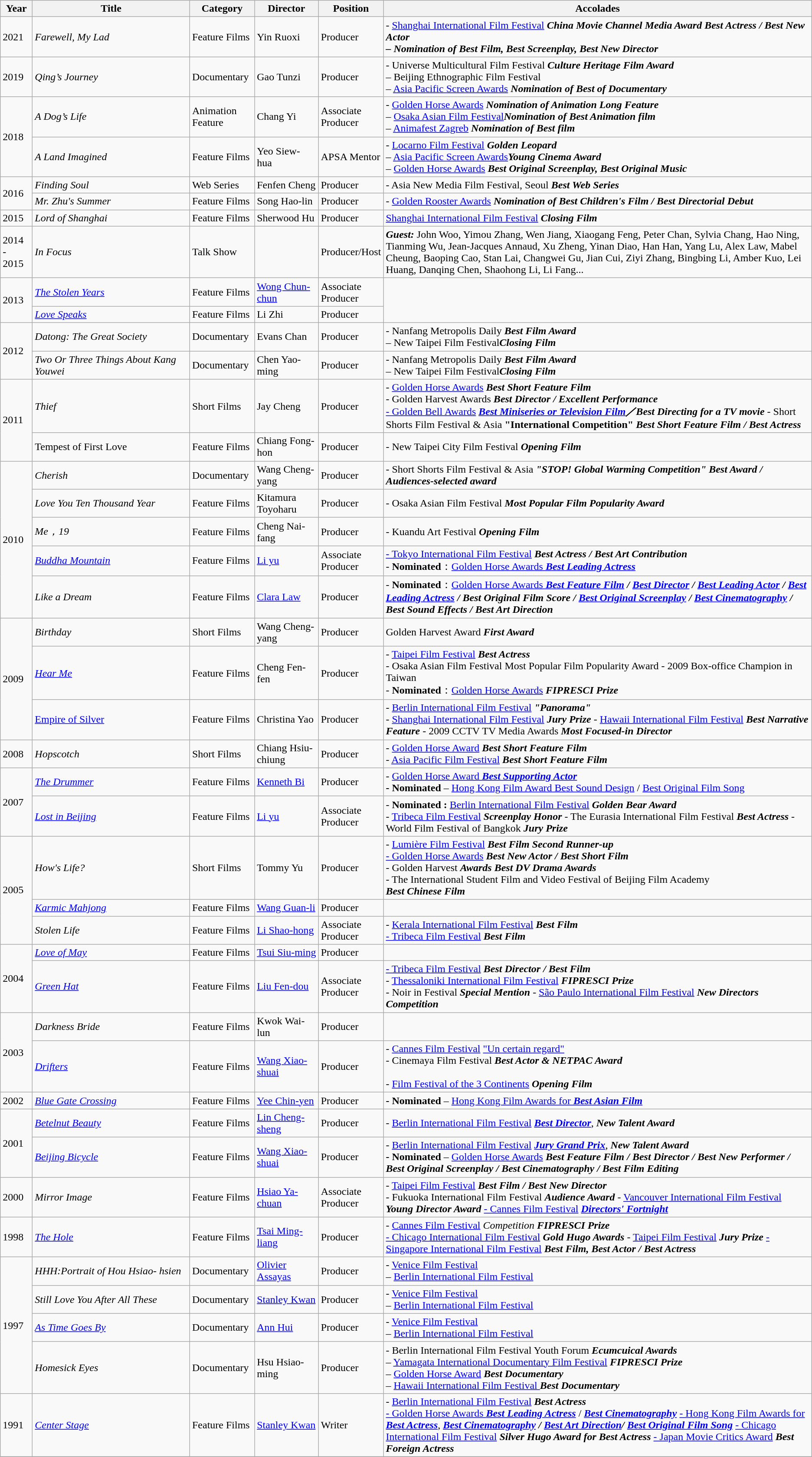<table class="wikitable">
<tr>
<th scope="col" width="4%">Year</th>
<th scope="col" width="20%">Title</th>
<th scope="col" width="8%">Category</th>
<th scope="col" width="8%">Director</th>
<th scope="col" width="5%">Position</th>
<th scope="col" width="70%">Accolades</th>
</tr>
<tr>
<td>2021</td>
<td><em>Farewell, My Lad</em></td>
<td>Feature Films</td>
<td>Yin Ruoxi</td>
<td>Producer</td>
<td>- <a href='#'>Shanghai International Film Festival</a> <strong><em>China Movie Channel Media Award Best Actress / Best New Actor <br> – Nomination of Best Film, Best Screenplay, Best New Director</em></strong></td>
</tr>
<tr>
<td>2019</td>
<td><em>Qing’s Journey</em></td>
<td>Documentary</td>
<td>Gao Tunzi</td>
<td>Producer</td>
<td>- Universe Multicultural Film Festival <strong><em>Culture Heritage Film Award</em></strong>  <br> – Beijing Ethnographic Film Festival <br> – <a href='#'>Asia Pacific Screen Awards</a> <strong><em>Nomination of Best of Documentary</em></strong></td>
</tr>
<tr>
<td rowspan="2">2018</td>
<td><em>A Dog’s Life</em></td>
<td>Animation Feature</td>
<td>Chang Yi</td>
<td>Associate Producer</td>
<td>- <a href='#'>Golden Horse Awards</a> <strong><em>Nomination of Animation Long Feature</em></strong>  <br> – <a href='#'>Osaka Asian Film Festival</a><strong><em>Nomination of Best Animation film</em></strong>  <br> – <a href='#'>Animafest Zagreb</a> <strong><em>Nomination of Best film</em></strong></td>
</tr>
<tr>
<td><em>A Land Imagined</em></td>
<td>Feature Films</td>
<td>Yeo Siew- hua</td>
<td>APSA Mentor</td>
<td>- <a href='#'>Locarno Film Festival</a> <strong><em>Golden Leopard</em></strong>  <br> – <a href='#'>Asia Pacific Screen Awards</a><strong><em>Young Cinema Award</em></strong>  <br> – <a href='#'>Golden Horse Awards</a> <strong><em>Best Original Screenplay, Best Original Music</em></strong></td>
</tr>
<tr>
<td rowspan="2">2016</td>
<td><em>Finding Soul</em></td>
<td>Web Series</td>
<td>Fenfen Cheng</td>
<td>Producer</td>
<td>- Asia New Media Film Festival, Seoul <strong><em>Best Web Series</em></strong></td>
</tr>
<tr>
<td><em>Mr. Zhu's Summer</em></td>
<td>Feature Films</td>
<td>Song Hao-lin</td>
<td>Producer</td>
<td>- <a href='#'>Golden Rooster Awards</a> <strong><em>Nomination of Best Children's Film / Best Directorial Debut</em></strong></td>
</tr>
<tr>
<td>2015</td>
<td><em>Lord of Shanghai</em></td>
<td>Feature Films</td>
<td>Sherwood Hu</td>
<td>Producer</td>
<td><a href='#'>Shanghai International Film Festival</a> <strong><em>Closing Film</em></strong></td>
</tr>
<tr>
<td>2014<br>-<br>2015</td>
<td><em>In Focus</em></td>
<td>Talk Show</td>
<td></td>
<td>Producer/Host</td>
<td><strong><em>Guest:</em></strong> John Woo, Yimou Zhang, Wen Jiang, Xiaogang Feng, Peter Chan, Sylvia Chang, Hao Ning, Tianming Wu, Jean-Jacques Annaud, Xu Zheng, Yinan Diao, Han Han, Yang Lu, Alex Law, Mabel Cheung, Baoping Cao, Stan Lai, Changwei Gu, Jian Cui, Ziyi Zhang, Bingbing Li, Amber Kuo, Lei Huang, Danqing Chen, Shaohong Li, Li Fang...</td>
</tr>
<tr>
<td rowspan="2">2013</td>
<td><em><a href='#'>The Stolen Years</a></em></td>
<td>Feature Films</td>
<td><a href='#'>Wong Chun-chun</a></td>
<td>Associate Producer</td>
</tr>
<tr>
<td><em><a href='#'>Love Speaks</a></em></td>
<td>Feature Films</td>
<td>Li Zhi</td>
<td>Producer</td>
</tr>
<tr>
<td rowspan="2">2012</td>
<td><em>Datong: The Great Society</em></td>
<td>Documentary</td>
<td>Evans Chan</td>
<td>Producer</td>
<td>- Nanfang Metropolis Daily <strong><em>Best Film Award</em></strong>  <br> – New Taipei Film Festival<strong><em>Closing Film</em></strong></td>
</tr>
<tr>
<td><em>Two Or Three Things About Kang Youwei</em></td>
<td>Documentary</td>
<td>Chen Yao-ming</td>
<td>Producer</td>
<td>- Nanfang Metropolis Daily <strong><em>Best Film Award</em></strong>  <br> – New Taipei Film Festival<strong><em>Closing Film</em></strong></td>
</tr>
<tr>
<td rowspan="2">2011</td>
<td><em>Thief</em></td>
<td>Short Films</td>
<td>Jay Cheng</td>
<td>Producer</td>
<td>- <a href='#'>Golden Horse Awards</a> <strong><em>Best Short Feature Film</em></strong><br>- Golden Harvest Awards <strong><em>Best Director / Excellent Performance</em></strong><br><a href='#'>- Golden Bell Awards</a> <a href='#'><strong><em>Best Miniseries or Television Film</em></strong></a><strong><em>／Best Directing for a TV movie</em></strong>
- Short Shorts Film Festival & Asia <strong>"International Competition"</strong> <strong><em>Best Short Feature Film / Best Actress</em></strong></td>
</tr>
<tr>
<td>Tempest of First Love</td>
<td>Feature Films</td>
<td>Chiang Fong-hon</td>
<td>Producer</td>
<td>- New Taipei City Film Festival <strong><em>Opening Film</em></strong></td>
</tr>
<tr>
<td rowspan="5">2010</td>
<td><em>Cherish</em></td>
<td>Documentary</td>
<td>Wang Cheng-yang</td>
<td>Producer</td>
<td>- Short Shorts Film Festival & Asia <strong><em>"STOP! Global Warming Competition" Best Award / Audiences-selected award</em></strong></td>
</tr>
<tr>
<td><em>Love You Ten Thousand Year</em></td>
<td>Feature Films</td>
<td>Kitamura Toyoharu</td>
<td>Producer</td>
<td>- Osaka Asian Film Festival <strong><em>Most Popular Film Popularity Award</em></strong></td>
</tr>
<tr>
<td><em>Me，19</em></td>
<td>Feature Films</td>
<td>Cheng Nai-fang</td>
<td>Producer</td>
<td>- Kuandu Art Festival <strong><em>Opening Film</em></strong></td>
</tr>
<tr>
<td><em><a href='#'>Buddha Mountain</a></em></td>
<td>Feature Films</td>
<td><a href='#'>Li yu</a></td>
<td>Associate Producer</td>
<td><a href='#'>- Tokyo International Film Festival</a> <strong><em>Best Actress / Best Art Contribution</em></strong><br>- <strong>Nominated</strong>：<a href='#'>Golden Horse Awards <strong><em>Best Leading Actress</em></strong></a></td>
</tr>
<tr>
<td><em>Like a Dream</em></td>
<td>Feature Films</td>
<td><a href='#'>Clara Law</a></td>
<td>Producer</td>
<td>- <strong>Nominated</strong>：<a href='#'>Golden Horse Awards <strong><em>Best Feature Film</em></strong></a> <strong><em>/ <a href='#'>Best Director</a> / <a href='#'>Best Leading Actor</a> / <a href='#'>Best Leading Actress</a> / Best Original Film Score / <a href='#'>Best Original Screenplay</a> / <a href='#'>Best Cinematography</a> / Best Sound Effects / Best Art Direction</em></strong></td>
</tr>
<tr>
<td rowspan="3">2009</td>
<td><em>Birthday</em></td>
<td>Short Films</td>
<td>Wang Cheng-yang</td>
<td>Producer</td>
<td>Golden Harvest Award <strong><em>First Award</em></strong></td>
</tr>
<tr>
<td><em><a href='#'>Hear Me</a></em></td>
<td>Feature Films</td>
<td>Cheng Fen-fen</td>
<td>Producer</td>
<td>- <a href='#'>Taipei Film Festival</a> <strong><em>Best Actress</em></strong><br>- Osaka Asian Film Festival Most Popular Film Popularity Award
- 2009 Box-office Champion in Taiwan<br>- <strong>Nominated</strong>：<a href='#'>Golden Horse Awards</a> <strong><em>FIPRESCI Prize</em></strong></td>
</tr>
<tr>
<td><a href='#'>Empire of Silver</a></td>
<td>Feature Films</td>
<td>Christina Yao</td>
<td>Producer</td>
<td>- <a href='#'>Berlin International Film Festival</a> <strong><em>"Panorama"</em></strong><br>- <a href='#'>Shanghai International Film Festival</a> <strong><em>Jury Prize</em></strong>
- <a href='#'>Hawaii International Film Festival</a> <strong><em>Best Narrative Feature</em></strong>
- 2009 CCTV TV Media Awards <strong><em>Most Focused-in Director</em></strong></td>
</tr>
<tr>
<td>2008</td>
<td><em>Hopscotch</em></td>
<td>Short Films</td>
<td>Chiang Hsiu-chiung</td>
<td>Producer</td>
<td>- <a href='#'>Golden Horse Award</a> <strong><em>Best Short Feature Film</em></strong><br>- <a href='#'>Asia Pacific Film Festival</a> <strong><em>Best Short Feature Film</em></strong></td>
</tr>
<tr>
<td rowspan="2">2007</td>
<td><em><a href='#'>The Drummer</a></em></td>
<td>Feature Films</td>
<td><a href='#'>Kenneth Bi</a></td>
<td>Producer</td>
<td>- <a href='#'>Golden Horse Award <strong><em>Best Supporting Actor</em></strong></a><br><strong>- Nominated</strong> – <a href='#'>Hong Kong Film Award Best Sound Design</a> / <a href='#'>Best Original Film Song</a></td>
</tr>
<tr>
<td><em><a href='#'>Lost in Beijing</a></em></td>
<td>Feature Films</td>
<td><a href='#'>Li yu</a></td>
<td>Associate Producer</td>
<td>- <strong>Nominated :</strong> <a href='#'>Berlin International Film Festival</a> <strong><em>Golden Bear Award</em></strong><br>- <a href='#'>Tribeca Film Festival</a> <strong><em>Screenplay Honor</em></strong>
- The Eurasia International Film Festival <strong><em>Best Actress</em></strong>
- World Film Festival of Bangkok <strong><em>Jury Prize</em></strong></td>
</tr>
<tr>
<td rowspan="3">2005</td>
<td><em>How's Life?</em></td>
<td>Short Films</td>
<td>Tommy Yu</td>
<td>Producer</td>
<td>- <a href='#'>Lumière Film Festival</a> <strong><em>Best Film Second Runner-up</em></strong><br><a href='#'>- Golden Horse Awards</a> <strong><em>Best New Actor / Best Short Film</em></strong><br>- Golden Harvest <strong><em>Awards Best DV Drama Awards</em></strong><br>- The International Student Film and Video Festival of Beijing Film Academy<br><strong><em>Best Chinese Film</em></strong></td>
</tr>
<tr>
<td><em><a href='#'>Karmic Mahjong</a></em></td>
<td>Feature Films</td>
<td><a href='#'>Wang Guan-li</a></td>
<td>Producer</td>
<td></td>
</tr>
<tr>
<td><em>Stolen Life</em></td>
<td>Feature Films</td>
<td><a href='#'>Li Shao-hong</a></td>
<td>Associate Producer</td>
<td>- <a href='#'>Kerala International Film Festival</a> <strong><em>Best Film</em></strong><br><a href='#'>- Tribeca Film Festival</a> <strong><em>Best Film</em></strong></td>
</tr>
<tr>
<td rowspan="2">2004</td>
<td><em><a href='#'>Love of May</a></em></td>
<td>Feature Films</td>
<td><a href='#'>Tsui Siu-ming</a></td>
<td>Producer</td>
<td></td>
</tr>
<tr>
<td><em><a href='#'>Green Hat</a></em></td>
<td>Feature Films</td>
<td><a href='#'>Liu Fen-dou</a></td>
<td>Associate Producer</td>
<td><a href='#'>- Tribeca Film Festival</a> <strong><em>Best Director / Best Film</em></strong><br>- <a href='#'>Thessaloniki International Film Festival</a> <strong><em>FIPRESCI Prize</em></strong><br>- Noir in Festival <strong><em>Special Mention</em></strong>
- <a href='#'>São Paulo International Film Festival</a> <strong><em>New Directors Competition</em></strong></td>
</tr>
<tr>
<td rowspan="2">2003</td>
<td><em>Darkness Bride</em></td>
<td>Feature Films</td>
<td>Kwok Wai-lun</td>
<td>Producer</td>
<td></td>
</tr>
<tr>
<td><em><a href='#'>Drifters</a></em></td>
<td>Feature Films</td>
<td><a href='#'>Wang Xiao-shuai</a></td>
<td>Producer</td>
<td>- <a href='#'>Cannes Film Festival</a> <a href='#'>"Un certain regard"<br></a>- Cinemaya Film Festival <strong><em>Best Actor & NETPAC Award</em></strong><br><br>- <a href='#'>Film Festival of the 3 Continents</a> <strong><em>Opening Film</em></strong></td>
</tr>
<tr>
<td>2002</td>
<td><em><a href='#'>Blue Gate Crossing</a></em></td>
<td>Feature Films</td>
<td><a href='#'>Yee Chin-yen</a></td>
<td>Producer</td>
<td><strong>- Nominated</strong> – <a href='#'>Hong Kong Film Awards for <strong><em>Best Asian Film</em></strong></a></td>
</tr>
<tr>
<td rowspan="2">2001</td>
<td><a href='#'><em>Betelnut Beauty</em></a></td>
<td>Feature Films</td>
<td><a href='#'>Lin Cheng-sheng</a></td>
<td>Producer</td>
<td>- <a href='#'>Berlin International Film Festival</a> <a href='#'><strong><em>Best Director</em></strong></a>, <strong><em>New Talent Award</em></strong></td>
</tr>
<tr>
<td><em><a href='#'>Beijing Bicycle</a></em></td>
<td>Feature Films</td>
<td><a href='#'>Wang Xiao-shuai</a></td>
<td>Producer</td>
<td>- <a href='#'>Berlin International Film Festival</a> <strong><em><a href='#'>Jury Grand Prix</a></em></strong>, <strong><em>New Talent Award</em></strong><br><strong>- Nominated</strong> – <a href='#'>Golden Horse Awards</a> <strong><em>Best Feature Film / Best Director / Best New Performer / Best Original Screenplay / Best Cinematography / Best Film Editing</em></strong></td>
</tr>
<tr>
<td>2000</td>
<td><em>Mirror Image</em></td>
<td>Feature Films</td>
<td><a href='#'>Hsiao Ya-chuan</a></td>
<td>Associate Producer</td>
<td>- <a href='#'>Taipei Film Festival</a> <strong><em>Best Film / Best New Director</em></strong><br>- Fukuoka International Film Festival <strong><em>Audience Award</em></strong>
- <a href='#'>Vancouver International Film Festival</a> <strong><em>Young Director Award</em></strong>
<a href='#'>- Cannes Film Festival</a> <strong><em><a href='#'>Directors' Fortnight</a></em></strong></td>
</tr>
<tr>
<td>1998</td>
<td><em><a href='#'>The Hole</a></em></td>
<td>Feature Films</td>
<td><a href='#'>Tsai Ming-liang</a></td>
<td>Producer</td>
<td>- <a href='#'>Cannes Film Festival</a> <em>Competition</em> <strong><em>FIPRESCI Prize</em></strong><br><a href='#'>- Chicago International Film Festival</a> <strong><em>Gold</em></strong> <strong><em>Hugo Awards</em></strong>
- <a href='#'>Taipei Film Festival</a> <strong><em>Jury Prize</em></strong>
<a href='#'>- Singapore International Film Festival</a> <strong><em>Best Film, Best Actor / Best Actress</em></strong></td>
</tr>
<tr>
<td rowspan="4">1997</td>
<td><em>HHH:Portrait of Hou Hsiao- hsien</em></td>
<td>Documentary</td>
<td><a href='#'>Olivier Assayas</a></td>
<td>Producer</td>
<td>- <a href='#'>Venice Film Festival</a> <br> – <a href='#'>Berlin International Film Festival</a></td>
</tr>
<tr>
<td><em>Still Love You After All These</em></td>
<td>Documentary</td>
<td><a href='#'>Stanley Kwan</a></td>
<td>Producer</td>
<td>- <a href='#'>Venice Film Festival</a> <br> – <a href='#'>Berlin International Film Festival</a></td>
</tr>
<tr>
<td><em><a href='#'>As Time Goes By</a></em></td>
<td>Documentary</td>
<td><a href='#'>Ann Hui</a></td>
<td>Producer</td>
<td>- <a href='#'>Venice Film Festival</a> <br> – <a href='#'>Berlin International Film Festival</a></td>
</tr>
<tr>
<td><em>Homesick Eyes</em></td>
<td>Documentary</td>
<td>Hsu Hsiao- ming</td>
<td>Producer</td>
<td>- Berlin International Film Festival Youth Forum <strong><em>Ecumcuical Awards</em></strong> <br> – <a href='#'>Yamagata International Documentary Film Festival</a> <strong><em>FIPRESCI Prize</em></strong> <br> – <a href='#'>Golden Horse Award</a> <strong><em>Best Documentary</em></strong> <br> – <a href='#'>Hawaii International Film Festival </a> <strong><em>Best Documentary</em></strong></td>
</tr>
<tr>
<td>1991</td>
<td><em><a href='#'>Center Stage</a></em></td>
<td>Feature Films</td>
<td><a href='#'>Stanley Kwan</a></td>
<td>Writer</td>
<td>- <a href='#'>Berlin International Film Festival</a> <strong><em>Best Actress</em></strong><br><a href='#'>- Golden Horse Awards <strong><em>Best Leading Actress</em></strong></a> / <a href='#'><strong><em>Best Cinematography</em></strong></a>
<a href='#'>- Hong Kong Film Awards for <strong><em>Best Actress</em></strong></a>, <strong><em><a href='#'>Best Cinematography</a> / <a href='#'>Best Art Direction</a>/ <a href='#'>Best Original Film Song</a></em></strong>
<a href='#'>- Chicago International Film Festival</a> <strong><em>Silver Hugo Award for Best Actress</em></strong>
<a href='#'>- Japan Movie Critics Award</a> <strong><em>Best Foreign Actress</em></strong></td>
</tr>
<tr>
</tr>
</table>
